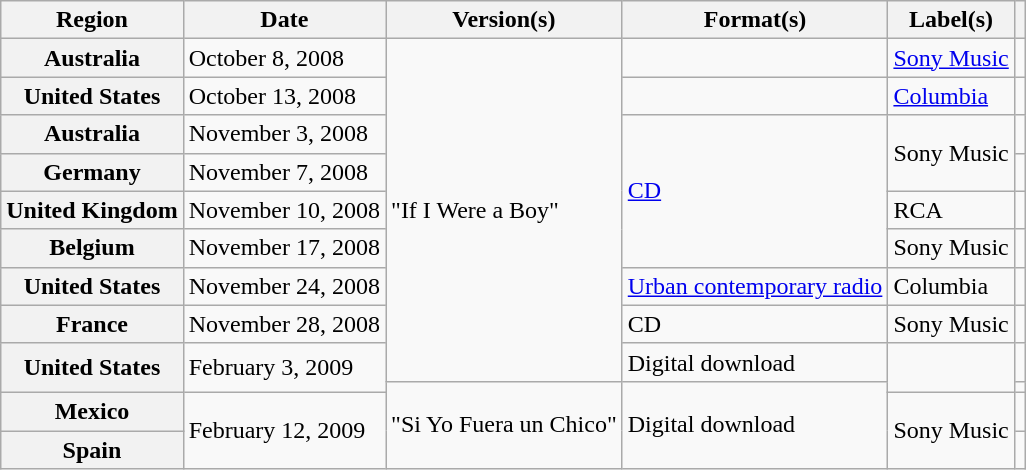<table class="wikitable plainrowheaders">
<tr>
<th scope="col">Region</th>
<th scope="col">Date</th>
<th scope="col">Version(s)</th>
<th scope="col">Format(s)</th>
<th scope="col">Label(s)</th>
<th scope="col"></th>
</tr>
<tr>
<th scope="row">Australia</th>
<td>October 8, 2008</td>
<td rowspan="9">"If I Were a Boy"</td>
<td></td>
<td><a href='#'>Sony Music</a></td>
<td align="center"></td>
</tr>
<tr>
<th scope="row">United States</th>
<td>October 13, 2008</td>
<td></td>
<td><a href='#'>Columbia</a></td>
<td align="center"></td>
</tr>
<tr>
<th scope="row">Australia</th>
<td>November 3, 2008</td>
<td rowspan="4"><a href='#'>CD</a></td>
<td rowspan="2">Sony Music</td>
<td></td>
</tr>
<tr>
<th scope="row">Germany</th>
<td>November 7, 2008</td>
<td align="center"></td>
</tr>
<tr>
<th scope="row">United Kingdom</th>
<td>November 10, 2008</td>
<td>RCA</td>
<td align="center"></td>
</tr>
<tr>
<th scope="row">Belgium</th>
<td>November 17, 2008</td>
<td>Sony Music</td>
<td></td>
</tr>
<tr>
<th scope="row">United States</th>
<td>November 24, 2008</td>
<td><a href='#'>Urban contemporary radio</a></td>
<td>Columbia</td>
<td align="center"></td>
</tr>
<tr>
<th scope="row">France</th>
<td>November 28, 2008</td>
<td>CD</td>
<td>Sony Music</td>
<td></td>
</tr>
<tr>
<th scope="row" rowspan="2">United States</th>
<td rowspan="2">February 3, 2009</td>
<td>Digital download </td>
<td rowspan="2"></td>
<td></td>
</tr>
<tr>
<td rowspan="3">"Si Yo Fuera un Chico"</td>
<td rowspan="3">Digital download</td>
<td></td>
</tr>
<tr>
<th scope="row">Mexico</th>
<td rowspan="2">February 12, 2009</td>
<td rowspan="2">Sony Music</td>
<td></td>
</tr>
<tr>
<th scope="row">Spain</th>
<td></td>
</tr>
</table>
